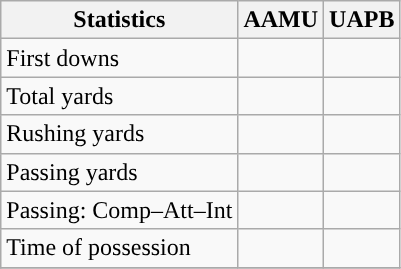<table class="wikitable" style="float: left;">
<tr>
<th>Statistics</th>
<th>AAMU</th>
<th>UAPB</th>
</tr>
<tr>
<td>First downs</td>
<td></td>
<td></td>
</tr>
<tr>
<td>Total yards</td>
<td></td>
<td></td>
</tr>
<tr>
<td>Rushing yards</td>
<td></td>
<td></td>
</tr>
<tr>
<td>Passing yards</td>
<td></td>
<td></td>
</tr>
<tr>
<td>Passing: Comp–Att–Int</td>
<td></td>
<td></td>
</tr>
<tr>
<td>Time of possession</td>
<td></td>
<td></td>
</tr>
<tr>
</tr>
</table>
